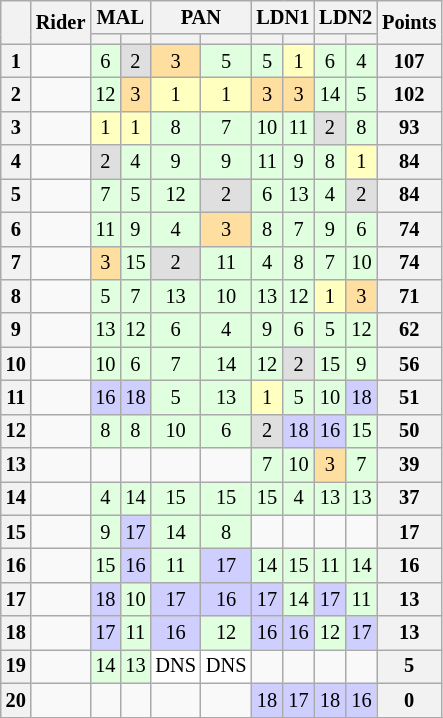<table class="wikitable plainrowheaders" style="font-size:85%; text-align:center">
<tr>
<th rowspan=2 style="vertical-align:middle"></th>
<th rowspan=2 style="vertical-align:middle">Rider</th>
<th colspan=2>MAL<br></th>
<th colspan=2>PAN<br></th>
<th colspan=2>LDN1<br></th>
<th colspan=2>LDN2<br></th>
<th rowspan=2 style="vertical-align:middle">Points</th>
</tr>
<tr>
<th></th>
<th></th>
<th></th>
<th></th>
<th></th>
<th></th>
<th></th>
<th></th>
</tr>
<tr>
<th>1</th>
<td style="text-align:left"> </td>
<td style="background:#dfffdf;">6</td>
<td style="background:#DFDFDF;">2</td>
<td style="background:#ffdf9f;">3</td>
<td style="background:#dfffdf;">5</td>
<td style="background:#dfffdf;">5</td>
<td style="background:#FFFFBF;">1</td>
<td style="background:#dfffdf;">6</td>
<td style="background:#dfffdf;">4</td>
<th>107</th>
</tr>
<tr>
<th>2</th>
<td style="text-align:left"></td>
<td style="background:#dfffdf;">12</td>
<td style="background:#ffdf9f;">3</td>
<td style="background:#FFFFBF;">1</td>
<td style="background:#FFFFBF;">1</td>
<td style="background:#ffdf9f;">3</td>
<td style="background:#ffdf9f;">3</td>
<td style="background:#dfffdf;">14</td>
<td style="background:#dfffdf;">5</td>
<th>102</th>
</tr>
<tr>
<th>3</th>
<td style="text-align:left"></td>
<td style="background:#FFFFBF;">1</td>
<td style="background:#FFFFBF;">1</td>
<td style="background:#dfffdf;">8</td>
<td style="background:#dfffdf;">7</td>
<td style="background:#dfffdf;">10</td>
<td style="background:#dfffdf;">11</td>
<td style="background:#DFDFDF;">2</td>
<td style="background:#dfffdf;">8</td>
<th>93</th>
</tr>
<tr>
<th>4</th>
<td style="text-align:left"></td>
<td style="background:#DFDFDF;">2</td>
<td style="background:#dfffdf;">4</td>
<td style="background:#dfffdf;">9</td>
<td style="background:#dfffdf;">9</td>
<td style="background:#dfffdf;">11</td>
<td style="background:#dfffdf;">9</td>
<td style="background:#dfffdf;">8</td>
<td style="background:#FFFFBF;">1</td>
<th>84</th>
</tr>
<tr>
<th>5</th>
<td style="text-align:left"></td>
<td style="background:#dfffdf;">7</td>
<td style="background:#dfffdf;">5</td>
<td style="background:#dfffdf;">12</td>
<td style="background:#DFDFDF;">2</td>
<td style="background:#dfffdf;">6</td>
<td style="background:#dfffdf;">13</td>
<td style="background:#dfffdf;">4</td>
<td style="background:#DFDFDF;">2</td>
<th>84</th>
</tr>
<tr>
<th>6</th>
<td style="text-align:left"></td>
<td style="background:#dfffdf;">11</td>
<td style="background:#dfffdf;">9</td>
<td style="background:#dfffdf;">4</td>
<td style="background:#ffdf9f;">3</td>
<td style="background:#dfffdf;">8</td>
<td style="background:#dfffdf;">7</td>
<td style="background:#dfffdf;">9</td>
<td style="background:#dfffdf;">6</td>
<th>74</th>
</tr>
<tr>
<th>7</th>
<td style="text-align:left"></td>
<td style="background:#ffdf9f;">3</td>
<td style="background:#dfffdf;">15</td>
<td style="background:#DFDFDF;">2</td>
<td style="background:#dfffdf;">11</td>
<td style="background:#dfffdf;">4</td>
<td style="background:#dfffdf;">8</td>
<td style="background:#dfffdf;">7</td>
<td style="background:#dfffdf;">10</td>
<th>74</th>
</tr>
<tr>
<th>8</th>
<td style="text-align:left"></td>
<td style="background:#dfffdf;">5</td>
<td style="background:#dfffdf;">7</td>
<td style="background:#dfffdf;">13</td>
<td style="background:#dfffdf;">10</td>
<td style="background:#dfffdf;">13</td>
<td style="background:#dfffdf;">12</td>
<td style="background:#FFFFBF;">1</td>
<td style="background:#ffdf9f;">3</td>
<th>71</th>
</tr>
<tr>
<th>9</th>
<td style="text-align:left"></td>
<td style="background:#dfffdf;">13</td>
<td style="background:#dfffdf;">12</td>
<td style="background:#dfffdf;">6</td>
<td style="background:#dfffdf;">4</td>
<td style="background:#dfffdf;">9</td>
<td style="background:#dfffdf;">6</td>
<td style="background:#dfffdf;">5</td>
<td style="background:#dfffdf;">12</td>
<th>62</th>
</tr>
<tr>
<th>10</th>
<td style="text-align:left"></td>
<td style="background:#dfffdf;">10</td>
<td style="background:#dfffdf;">6</td>
<td style="background:#dfffdf;">7</td>
<td style="background:#dfffdf;">14</td>
<td style="background:#dfffdf;">12</td>
<td style="background:#DFDFDF;">2</td>
<td style="background:#dfffdf;">15</td>
<td style="background:#dfffdf;">9</td>
<th>56</th>
</tr>
<tr>
<th>11</th>
<td style="text-align:left"></td>
<td style="background:#cfcfff;">16</td>
<td style="background:#cfcfff;">18</td>
<td style="background:#dfffdf;">5</td>
<td style="background:#dfffdf;">13</td>
<td style="background:#FFFFBF;">1</td>
<td style="background:#dfffdf;">5</td>
<td style="background:#dfffdf;">10</td>
<td style="background:#cfcfff;">18</td>
<th>51</th>
</tr>
<tr>
<th>12</th>
<td style="text-align:left"></td>
<td style="background:#dfffdf;">8</td>
<td style="background:#dfffdf;">8</td>
<td style="background:#dfffdf;">10</td>
<td style="background:#dfffdf;">6</td>
<td style="background:#DFDFDF;">2</td>
<td style="background:#cfcfff;">18</td>
<td style="background:#cfcfff;">16</td>
<td style="background:#dfffdf;">15</td>
<th>50</th>
</tr>
<tr>
<th>13</th>
<td style="text-align:left"></td>
<td></td>
<td></td>
<td></td>
<td></td>
<td style="background:#dfffdf;">7</td>
<td style="background:#dfffdf;">10</td>
<td style="background:#ffdf9f;">3</td>
<td style="background:#dfffdf;">7</td>
<th>39</th>
</tr>
<tr>
<th>14</th>
<td style="text-align:left"></td>
<td style="background:#dfffdf;">4</td>
<td style="background:#dfffdf;">14</td>
<td style="background:#dfffdf;">15</td>
<td style="background:#dfffdf;">15</td>
<td style="background:#dfffdf;">15</td>
<td style="background:#dfffdf;">4</td>
<td style="background:#dfffdf;">13</td>
<td style="background:#dfffdf;">13</td>
<th>37</th>
</tr>
<tr>
<th>15</th>
<td style="text-align:left"></td>
<td style="background:#dfffdf;">9</td>
<td style="background:#cfcfff;">17</td>
<td style="background:#dfffdf;">14</td>
<td style="background:#dfffdf;">8</td>
<td></td>
<td></td>
<td></td>
<td></td>
<th>17</th>
</tr>
<tr>
<th>16</th>
<td style="text-align:left"></td>
<td style="background:#dfffdf;">15</td>
<td style="background:#cfcfff;">16</td>
<td style="background:#dfffdf;">11</td>
<td style="background:#cfcfff;">17</td>
<td style="background:#dfffdf;">14</td>
<td style="background:#dfffdf;">15</td>
<td style="background:#dfffdf;">11</td>
<td style="background:#dfffdf;">14</td>
<th>16</th>
</tr>
<tr>
<th>17</th>
<td style="text-align:left"></td>
<td style="background:#cfcfff;">18</td>
<td style="background:#dfffdf;">10</td>
<td style="background:#cfcfff;">17</td>
<td style="background:#cfcfff;">16</td>
<td style="background:#cfcfff;">17</td>
<td style="background:#dfffdf;">14</td>
<td style="background:#cfcfff;">17</td>
<td style="background:#dfffdf;">11</td>
<th>13</th>
</tr>
<tr>
<th>18</th>
<td style="text-align:left"></td>
<td style="background:#cfcfff;">17</td>
<td style="background:#dfffdf;">11</td>
<td style="background:#cfcfff;">16</td>
<td style="background:#dfffdf;">12</td>
<td style="background:#cfcfff;">16</td>
<td style="background:#cfcfff;">16</td>
<td style="background:#dfffdf;">12</td>
<td style="background:#cfcfff;">17</td>
<th>13</th>
</tr>
<tr>
<th>19</th>
<td style="text-align:left"></td>
<td style="background:#dfffdf;">14</td>
<td style="background:#dfffdf;">13</td>
<td style="background:#ffffff;">DNS</td>
<td style="background:#ffffff;">DNS</td>
<td></td>
<td></td>
<td></td>
<td></td>
<th>5</th>
</tr>
<tr>
<th>20</th>
<td style="text-align:left"></td>
<td></td>
<td></td>
<td></td>
<td></td>
<td style="background:#cfcfff;">18</td>
<td style="background:#cfcfff;">17</td>
<td style="background:#cfcfff;">18</td>
<td style="background:#cfcfff;">16</td>
<th>0</th>
</tr>
</table>
